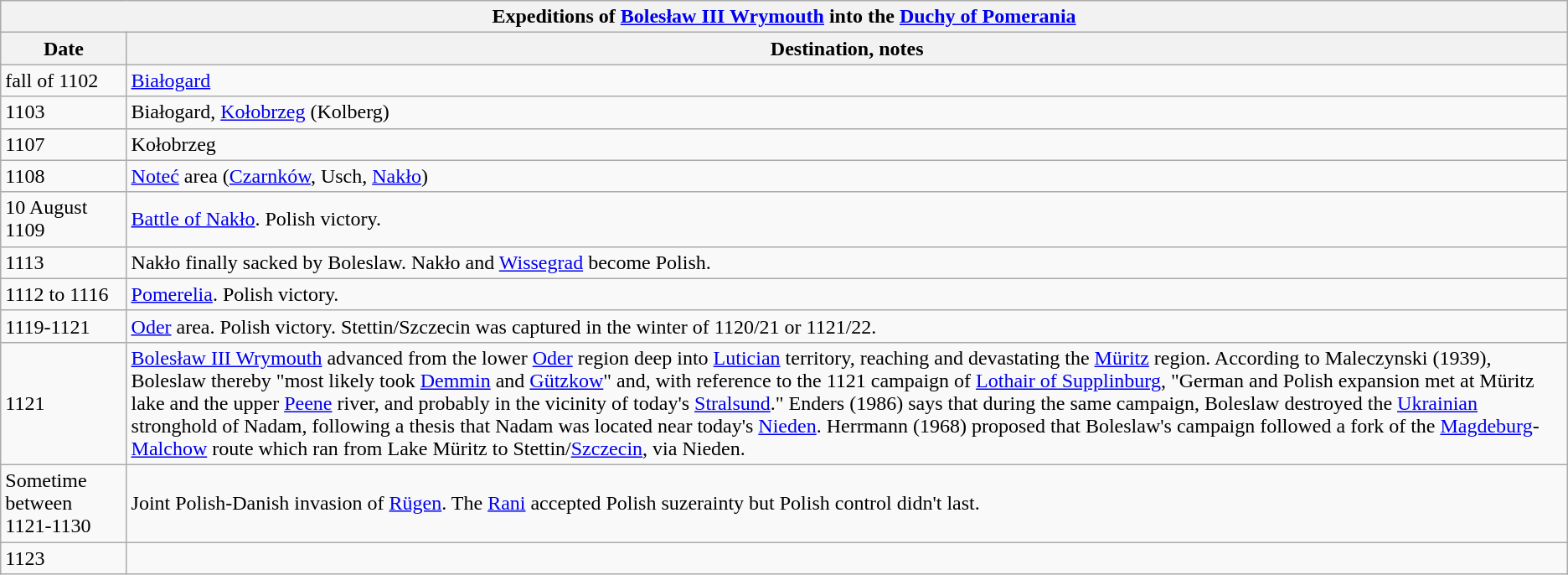<table class=wikitable>
<tr>
<th colspan="2">Expeditions of <a href='#'>Bolesław III Wrymouth</a> into the <a href='#'>Duchy of Pomerania</a></th>
</tr>
<tr>
<th>Date</th>
<th>Destination, notes</th>
</tr>
<tr>
<td>fall of 1102</td>
<td><a href='#'>Białogard</a></td>
</tr>
<tr>
<td>1103</td>
<td>Białogard, <a href='#'>Kołobrzeg</a> (Kolberg)</td>
</tr>
<tr>
<td>1107</td>
<td>Kołobrzeg</td>
</tr>
<tr>
<td>1108</td>
<td><a href='#'>Noteć</a> area (<a href='#'>Czarnków</a>, Usch, <a href='#'>Nakło</a>)</td>
</tr>
<tr>
<td>10 August 1109</td>
<td><a href='#'>Battle of Nakło</a>. Polish victory.</td>
</tr>
<tr>
<td>1113</td>
<td>Nakło finally sacked by Boleslaw. Nakło and <a href='#'>Wissegrad</a> become Polish.</td>
</tr>
<tr>
<td>1112 to 1116</td>
<td><a href='#'>Pomerelia</a>. Polish victory.</td>
</tr>
<tr>
<td>1119-1121</td>
<td><a href='#'>Oder</a> area. Polish victory. Stettin/Szczecin was captured in the winter of 1120/21 or 1121/22.</td>
</tr>
<tr>
<td>1121</td>
<td><a href='#'>Bolesław III Wrymouth</a> advanced from the lower <a href='#'>Oder</a> region deep into <a href='#'>Lutician</a> territory, reaching and devastating the <a href='#'>Müritz</a> region. According to Maleczynski (1939), Boleslaw thereby "most likely took <a href='#'>Demmin</a> and <a href='#'>Gützkow</a>" and, with reference to the 1121 campaign of <a href='#'>Lothair of Supplinburg</a>, "German and Polish expansion met at Müritz lake and the upper <a href='#'>Peene</a> river, and probably in the vicinity of today's <a href='#'>Stralsund</a>." Enders (1986) says that during the same campaign, Boleslaw destroyed the <a href='#'>Ukrainian</a> stronghold of Nadam, following a thesis that Nadam was located near today's <a href='#'>Nieden</a>. Herrmann (1968) proposed that Boleslaw's campaign followed a fork of the <a href='#'>Magdeburg</a>-<a href='#'>Malchow</a> route which ran from Lake Müritz to Stettin/<a href='#'>Szczecin</a>, via Nieden.</td>
</tr>
<tr>
<td>Sometime between 1121-1130</td>
<td>Joint Polish-Danish invasion of <a href='#'>Rügen</a>. The <a href='#'>Rani</a> accepted Polish suzerainty but Polish control didn't last.</td>
</tr>
<tr>
<td>1123</td>
</tr>
</table>
